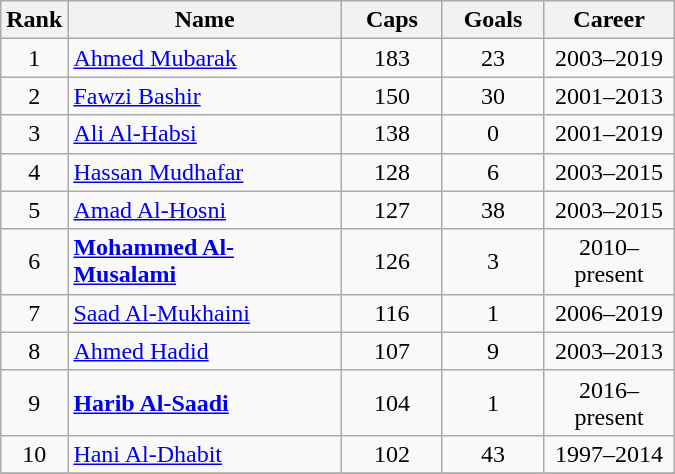<table class="wikitable sortable" style="text-align:center">
<tr>
<th width=30>Rank</th>
<th width=175>Name</th>
<th width=60>Caps</th>
<th width=60>Goals</th>
<th width=80>Career</th>
</tr>
<tr>
<td>1</td>
<td style="text-align:left"><a href='#'>Ahmed Mubarak</a></td>
<td>183</td>
<td>23</td>
<td>2003–2019</td>
</tr>
<tr>
<td>2</td>
<td style="text-align:left"><a href='#'>Fawzi Bashir</a></td>
<td>150</td>
<td>30</td>
<td>2001–2013</td>
</tr>
<tr>
<td>3</td>
<td style="text-align:left"><a href='#'>Ali Al-Habsi</a></td>
<td>138</td>
<td>0</td>
<td>2001–2019</td>
</tr>
<tr>
<td>4</td>
<td style="text-align:left"><a href='#'>Hassan Mudhafar</a></td>
<td>128</td>
<td>6</td>
<td>2003–2015</td>
</tr>
<tr>
<td>5</td>
<td style="text-align:left"><a href='#'>Amad Al-Hosni</a></td>
<td>127</td>
<td>38</td>
<td>2003–2015</td>
</tr>
<tr>
<td>6</td>
<td style="text-align:left"><strong><a href='#'>Mohammed Al-Musalami</a></strong></td>
<td>126</td>
<td>3</td>
<td>2010–present</td>
</tr>
<tr>
<td>7</td>
<td style="text-align:left"><a href='#'>Saad Al-Mukhaini</a></td>
<td>116</td>
<td>1</td>
<td>2006–2019</td>
</tr>
<tr>
<td>8</td>
<td style="text-align:left"><a href='#'>Ahmed Hadid</a></td>
<td>107</td>
<td>9</td>
<td>2003–2013</td>
</tr>
<tr>
<td>9</td>
<td style="text-align:left"><strong><a href='#'>Harib Al-Saadi</a></strong></td>
<td>104</td>
<td>1</td>
<td>2016–present</td>
</tr>
<tr>
<td>10</td>
<td style="text-align:left"><a href='#'>Hani Al-Dhabit</a></td>
<td>102</td>
<td>43</td>
<td>1997–2014</td>
</tr>
<tr>
</tr>
</table>
